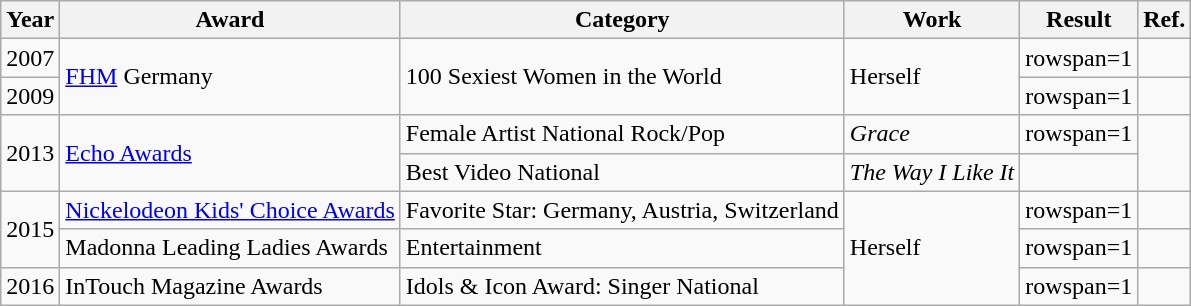<table class="wikitable">
<tr>
<th>Year</th>
<th>Award</th>
<th>Category</th>
<th>Work</th>
<th>Result</th>
<th>Ref.</th>
</tr>
<tr>
<td>2007</td>
<td rowspan="2"><a href='#'>FHM</a> Germany</td>
<td rowspan="2">100 Sexiest Women in the World</td>
<td rowspan="2">Herself</td>
<td>rowspan=1 </td>
<td></td>
</tr>
<tr>
<td>2009</td>
<td>rowspan=1 </td>
<td></td>
</tr>
<tr>
<td rowspan="2">2013</td>
<td rowspan="2"><a href='#'>Echo Awards</a></td>
<td>Female Artist National Rock/Pop</td>
<td><em>Grace</em></td>
<td>rowspan=1 </td>
<td rowspan="2"></td>
</tr>
<tr>
<td>Best Video National</td>
<td><em>The Way I Like It</em></td>
<td></td>
</tr>
<tr>
<td rowspan="2">2015</td>
<td><a href='#'>Nickelodeon Kids' Choice Awards</a></td>
<td>Favorite Star: Germany, Austria, Switzerland</td>
<td rowspan="3">Herself</td>
<td>rowspan=1 </td>
<td></td>
</tr>
<tr>
<td>Madonna Leading Ladies Awards</td>
<td>Entertainment</td>
<td>rowspan=1 </td>
<td></td>
</tr>
<tr>
<td rowspan="1">2016</td>
<td>InTouch Magazine Awards</td>
<td>Idols & Icon Award: Singer National</td>
<td>rowspan=1 </td>
<td></td>
</tr>
</table>
